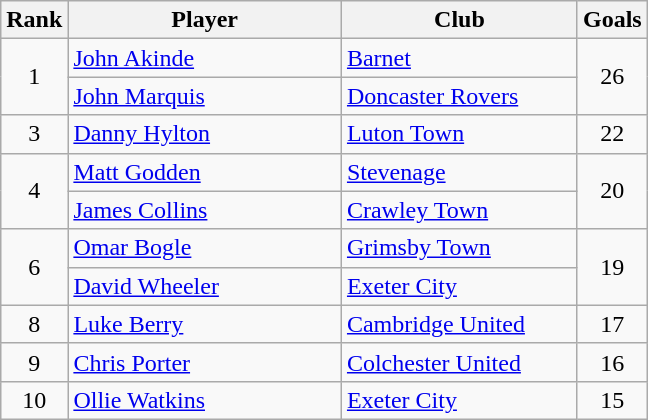<table class="wikitable" style="text-align:center">
<tr>
<th>Rank</th>
<th width=175>Player</th>
<th width=150>Club</th>
<th>Goals</th>
</tr>
<tr>
<td rowspan=2>1</td>
<td style="text-align:left"> <a href='#'>John Akinde</a></td>
<td style="text-align:left"><a href='#'>Barnet</a></td>
<td rowspan=2>26</td>
</tr>
<tr>
<td style="text-align:left"> <a href='#'>John Marquis</a></td>
<td style="text-align:left"><a href='#'>Doncaster Rovers</a></td>
</tr>
<tr>
<td>3</td>
<td style="text-align:left"> <a href='#'>Danny Hylton</a></td>
<td style="text-align:left"><a href='#'>Luton Town</a></td>
<td>22</td>
</tr>
<tr>
<td rowspan=2>4</td>
<td style="text-align:left"> <a href='#'>Matt Godden</a></td>
<td style="text-align:left"><a href='#'>Stevenage</a></td>
<td rowspan=2>20</td>
</tr>
<tr>
<td style="text-align:left"> <a href='#'>James Collins</a></td>
<td style="text-align:left"><a href='#'>Crawley Town</a></td>
</tr>
<tr>
<td rowspan=2>6</td>
<td style="text-align:left"> <a href='#'>Omar Bogle</a></td>
<td style="text-align:left"><a href='#'>Grimsby Town</a></td>
<td rowspan=2>19</td>
</tr>
<tr>
<td style="text-align:left"> <a href='#'>David Wheeler</a></td>
<td style="text-align:left"><a href='#'>Exeter City</a></td>
</tr>
<tr>
<td>8</td>
<td style="text-align:left"> <a href='#'>Luke Berry</a></td>
<td style="text-align:left"><a href='#'>Cambridge United</a></td>
<td>17</td>
</tr>
<tr>
<td>9</td>
<td style="text-align:left"> <a href='#'>Chris Porter</a></td>
<td style="text-align:left"><a href='#'>Colchester United</a></td>
<td>16</td>
</tr>
<tr>
<td>10</td>
<td style="text-align:left"> <a href='#'>Ollie Watkins</a></td>
<td style="text-align:left"><a href='#'>Exeter City</a></td>
<td>15</td>
</tr>
</table>
